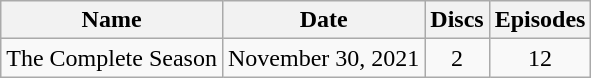<table class="wikitable" style="text-align:center;">
<tr>
<th>Name</th>
<th>Date</th>
<th>Discs</th>
<th>Episodes</th>
</tr>
<tr>
<td>The Complete Season</td>
<td>November 30, 2021</td>
<td>2</td>
<td>12</td>
</tr>
</table>
